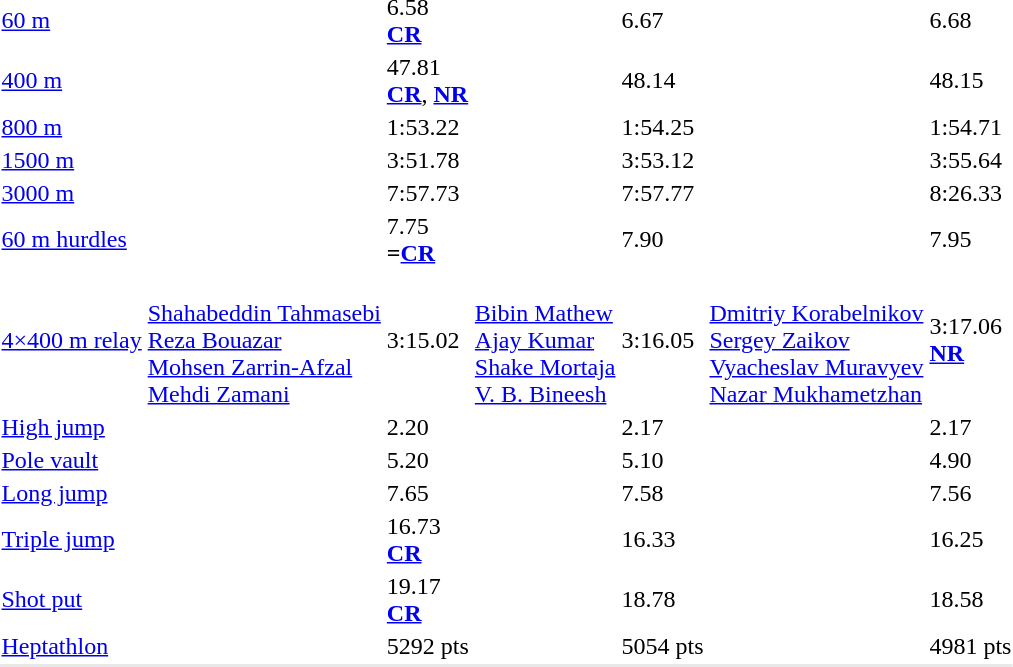<table>
<tr>
<td><a href='#'>60 m</a></td>
<td></td>
<td>6.58<br><strong><a href='#'>CR</a></strong></td>
<td></td>
<td>6.67</td>
<td></td>
<td>6.68</td>
</tr>
<tr>
<td><a href='#'>400 m</a></td>
<td></td>
<td>47.81<br><strong><a href='#'>CR</a></strong>, <strong><a href='#'>NR</a></strong></td>
<td></td>
<td>48.14</td>
<td></td>
<td>48.15</td>
</tr>
<tr>
<td><a href='#'>800 m</a></td>
<td></td>
<td>1:53.22</td>
<td></td>
<td>1:54.25</td>
<td></td>
<td>1:54.71</td>
</tr>
<tr>
<td><a href='#'>1500 m</a></td>
<td></td>
<td>3:51.78</td>
<td></td>
<td>3:53.12</td>
<td></td>
<td>3:55.64</td>
</tr>
<tr>
<td><a href='#'>3000 m</a></td>
<td></td>
<td>7:57.73</td>
<td></td>
<td>7:57.77</td>
<td></td>
<td>8:26.33</td>
</tr>
<tr>
<td><a href='#'>60 m hurdles</a></td>
<td></td>
<td>7.75<br><strong>=<a href='#'>CR</a></strong></td>
<td></td>
<td>7.90</td>
<td></td>
<td>7.95</td>
</tr>
<tr>
<td><a href='#'>4×400 m relay</a></td>
<td><br><a href='#'>Shahabeddin Tahmasebi</a><br><a href='#'>Reza Bouazar</a><br><a href='#'>Mohsen Zarrin-Afzal</a><br><a href='#'>Mehdi Zamani</a></td>
<td>3:15.02</td>
<td><br><a href='#'>Bibin Mathew</a><br><a href='#'>Ajay Kumar</a><br><a href='#'>Shake Mortaja</a><br><a href='#'>V. B. Bineesh</a></td>
<td>3:16.05</td>
<td><br><a href='#'>Dmitriy Korabelnikov</a><br><a href='#'>Sergey Zaikov</a><br><a href='#'>Vyacheslav Muravyev</a><br><a href='#'>Nazar Mukhametzhan</a></td>
<td>3:17.06<br><strong><a href='#'>NR</a></strong></td>
</tr>
<tr>
<td><a href='#'>High jump</a></td>
<td></td>
<td>2.20</td>
<td></td>
<td>2.17</td>
<td></td>
<td>2.17</td>
</tr>
<tr>
<td><a href='#'>Pole vault</a></td>
<td></td>
<td>5.20</td>
<td></td>
<td>5.10</td>
<td></td>
<td>4.90</td>
</tr>
<tr>
<td><a href='#'>Long jump</a></td>
<td></td>
<td>7.65</td>
<td></td>
<td>7.58</td>
<td></td>
<td>7.56</td>
</tr>
<tr>
<td><a href='#'>Triple jump</a></td>
<td></td>
<td>16.73<br><strong><a href='#'>CR</a></strong></td>
<td></td>
<td>16.33</td>
<td></td>
<td>16.25</td>
</tr>
<tr>
<td><a href='#'>Shot put</a></td>
<td></td>
<td>19.17<br><strong><a href='#'>CR</a></strong></td>
<td></td>
<td>18.78</td>
<td></td>
<td>18.58</td>
</tr>
<tr>
<td><a href='#'>Heptathlon</a></td>
<td></td>
<td>5292 pts</td>
<td></td>
<td>5054 pts</td>
<td></td>
<td>4981 pts</td>
</tr>
<tr bgcolor= e8e8e8>
<td colspan=7></td>
</tr>
</table>
